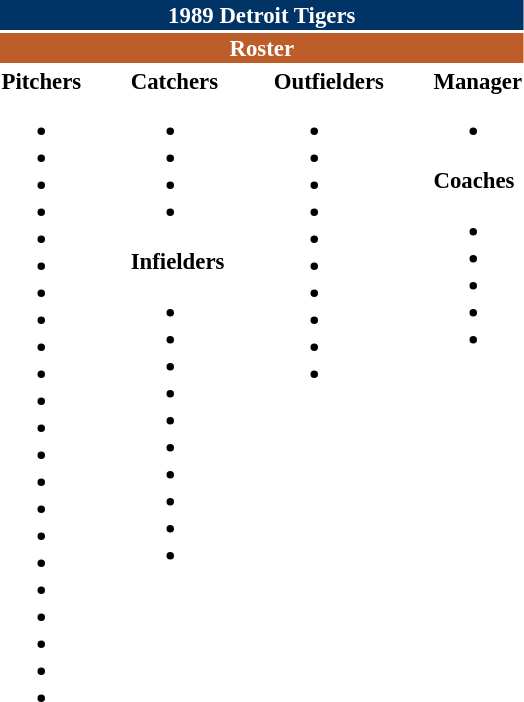<table class="toccolours" style="font-size: 95%;">
<tr>
<th colspan="10" style="background-color: #003366; color: white; text-align: center;">1989 Detroit Tigers</th>
</tr>
<tr>
<td colspan="10" style="background-color: #bd5d29; color: white; text-align: center;"><strong>Roster</strong></td>
</tr>
<tr>
<td valign="top"><strong>Pitchers</strong><br><ul><li></li><li></li><li></li><li></li><li></li><li></li><li></li><li></li><li></li><li></li><li></li><li></li><li></li><li></li><li></li><li></li><li></li><li></li><li></li><li></li><li></li><li></li></ul></td>
<td width="25px"></td>
<td valign="top"><strong>Catchers</strong><br><ul><li></li><li></li><li></li><li></li></ul><strong>Infielders</strong><ul><li></li><li></li><li></li><li></li><li></li><li></li><li></li><li></li><li></li><li></li></ul></td>
<td width="25px"></td>
<td valign="top"><strong>Outfielders</strong><br><ul><li></li><li></li><li></li><li></li><li></li><li></li><li></li><li></li><li></li><li></li></ul></td>
<td width="25px"></td>
<td valign="top"><strong>Manager</strong><br><ul><li></li></ul><strong>Coaches</strong><ul><li></li><li></li><li></li><li></li><li></li></ul></td>
</tr>
<tr>
</tr>
</table>
